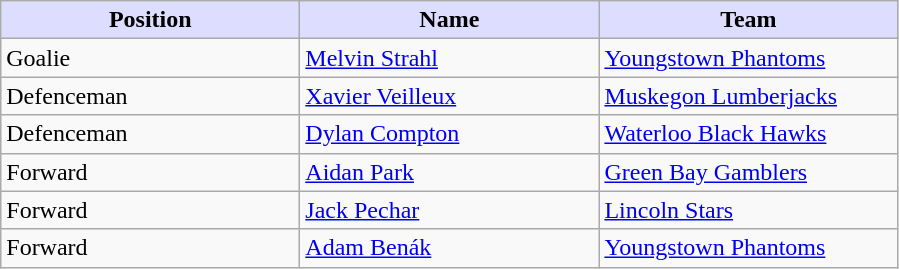<table class="wikitable">
<tr>
<th style="background:#ddf; width: 12em;">Position</th>
<th style="background:#ddf; width: 12em;">Name</th>
<th style="background:#ddf; width: 12em;">Team</th>
</tr>
<tr>
<td>Goalie</td>
<td><a href='#'>Melvin Strahl</a></td>
<td><a href='#'>Youngstown Phantoms</a></td>
</tr>
<tr>
<td>Defenceman</td>
<td><a href='#'>Xavier Veilleux</a></td>
<td><a href='#'>Muskegon Lumberjacks</a></td>
</tr>
<tr>
<td>Defenceman</td>
<td><a href='#'>Dylan Compton</a></td>
<td><a href='#'>Waterloo Black Hawks</a></td>
</tr>
<tr>
<td>Forward</td>
<td><a href='#'>Aidan Park</a></td>
<td><a href='#'>Green Bay Gamblers</a></td>
</tr>
<tr>
<td>Forward</td>
<td><a href='#'>Jack Pechar</a></td>
<td><a href='#'>Lincoln Stars</a></td>
</tr>
<tr>
<td>Forward</td>
<td><a href='#'>Adam Benák</a></td>
<td><a href='#'>Youngstown Phantoms</a></td>
</tr>
</table>
